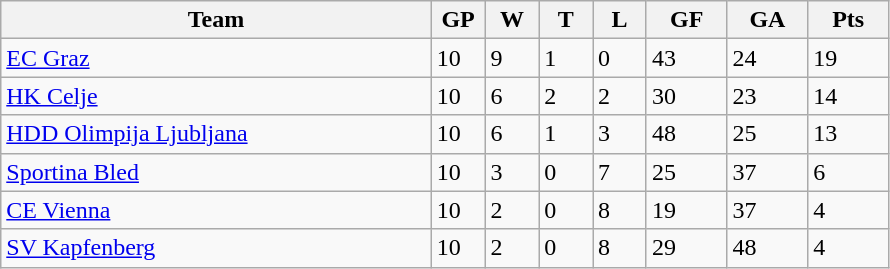<table class="wikitable">
<tr>
<th width="40%">Team</th>
<th width="5%">GP</th>
<th width="5%">W</th>
<th width="5%">T</th>
<th width="5%">L</th>
<th width="7.5%">GF</th>
<th width="7.5%">GA</th>
<th width="7.5%">Pts</th>
</tr>
<tr>
<td><a href='#'>EC Graz</a></td>
<td>10</td>
<td>9</td>
<td>1</td>
<td>0</td>
<td>43</td>
<td>24</td>
<td>19</td>
</tr>
<tr>
<td><a href='#'>HK Celje</a></td>
<td>10</td>
<td>6</td>
<td>2</td>
<td>2</td>
<td>30</td>
<td>23</td>
<td>14</td>
</tr>
<tr>
<td><a href='#'>HDD Olimpija Ljubljana</a></td>
<td>10</td>
<td>6</td>
<td>1</td>
<td>3</td>
<td>48</td>
<td>25</td>
<td>13</td>
</tr>
<tr>
<td><a href='#'>Sportina Bled</a></td>
<td>10</td>
<td>3</td>
<td>0</td>
<td>7</td>
<td>25</td>
<td>37</td>
<td>6</td>
</tr>
<tr>
<td><a href='#'>CE Vienna</a></td>
<td>10</td>
<td>2</td>
<td>0</td>
<td>8</td>
<td>19</td>
<td>37</td>
<td>4</td>
</tr>
<tr>
<td><a href='#'>SV Kapfenberg</a></td>
<td>10</td>
<td>2</td>
<td>0</td>
<td>8</td>
<td>29</td>
<td>48</td>
<td>4</td>
</tr>
</table>
